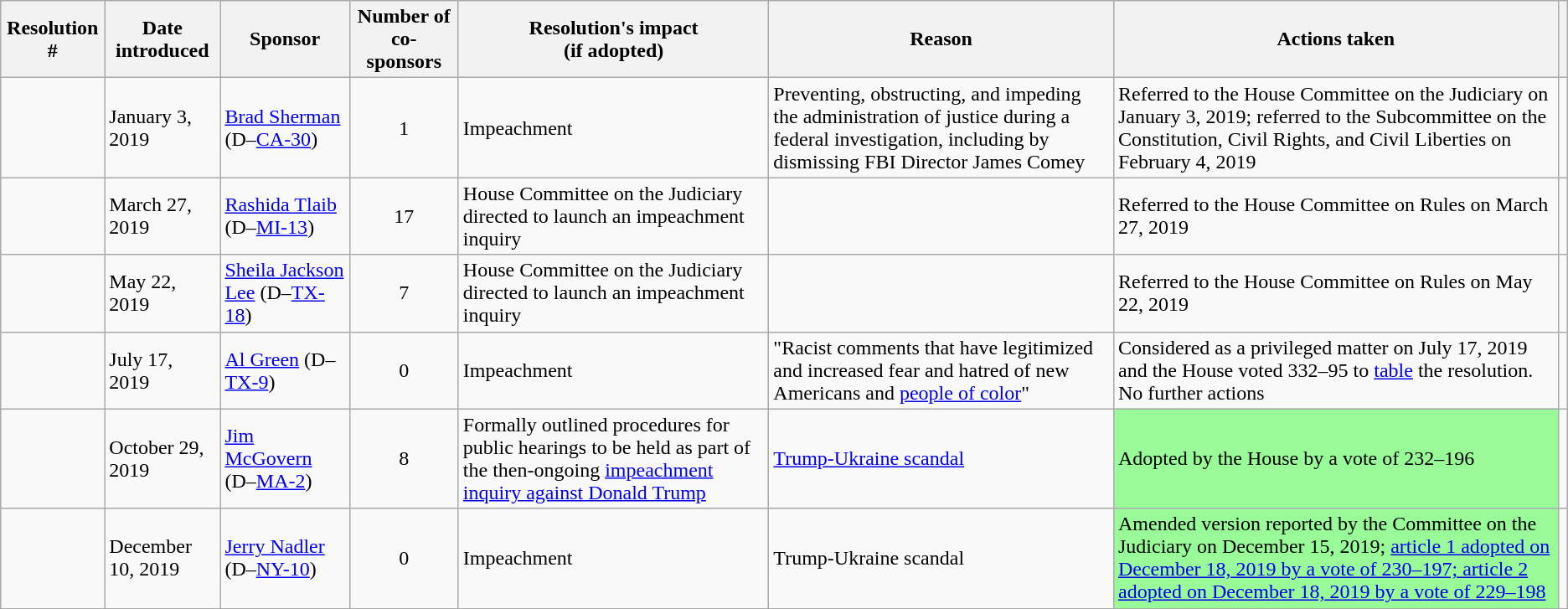<table class=wikitable>
<tr>
<th>Resolution #</th>
<th>Date introduced</th>
<th>Sponsor</th>
<th>Number of co-sponsors</th>
<th>Resolution's impact<br>(if adopted)</th>
<th>Reason</th>
<th>Actions taken</th>
<th></th>
</tr>
<tr>
<td></td>
<td>January 3, 2019</td>
<td><a href='#'>Brad Sherman</a> (D–<a href='#'>CA-30</a>)</td>
<td style="text-align: center">1</td>
<td>Impeachment</td>
<td>Preventing, obstructing, and impeding the administration of justice during a federal investigation, including by dismissing FBI Director James Comey</td>
<td>Referred to the House Committee on the Judiciary on January 3, 2019; referred to the Subcommittee on the Constitution, Civil Rights, and Civil Liberties on February 4, 2019</td>
<td></td>
</tr>
<tr>
<td></td>
<td>March 27, 2019</td>
<td><a href='#'>Rashida Tlaib</a> (D–<a href='#'>MI-13</a>)</td>
<td style="text-align: center">17</td>
<td>House Committee on the Judiciary directed to launch an impeachment inquiry</td>
<td></td>
<td>Referred to the House Committee on Rules on March 27, 2019</td>
<td></td>
</tr>
<tr>
<td></td>
<td>May 22, 2019</td>
<td><a href='#'>Sheila Jackson Lee</a> (D–<a href='#'>TX-18</a>)</td>
<td style="text-align: center">7</td>
<td>House Committee on the Judiciary directed to launch an impeachment inquiry</td>
<td></td>
<td>Referred to the House Committee on Rules on May 22, 2019</td>
<td></td>
</tr>
<tr>
<td></td>
<td>July 17, 2019</td>
<td><a href='#'>Al Green</a> (D–<a href='#'>TX-9</a>)</td>
<td style="text-align: center">0</td>
<td>Impeachment</td>
<td>"Racist comments that have legitimized and increased fear and hatred of new Americans and <a href='#'>people of color</a>"</td>
<td>Considered as a privileged matter on July 17, 2019 and the House voted 332–95 to <a href='#'>table</a> the resolution. No further actions</td>
<td></td>
</tr>
<tr>
<td></td>
<td>October 29, 2019</td>
<td><a href='#'>Jim McGovern</a> (D–<a href='#'>MA-2</a>)</td>
<td style="text-align: center">8</td>
<td>Formally outlined procedures for public hearings to be held as part of the then-ongoing <a href='#'>impeachment inquiry against Donald Trump</a></td>
<td><a href='#'>Trump-Ukraine scandal</a></td>
<td style="background: PaleGreen; color: black">Adopted by the House by a vote of 232–196</td>
<td></td>
</tr>
<tr>
<td></td>
<td>December 10, 2019</td>
<td><a href='#'>Jerry Nadler</a> (D–<a href='#'>NY-10</a>)</td>
<td style="text-align: center">0</td>
<td>Impeachment</td>
<td>Trump-Ukraine scandal<br></td>
<td style="background: PaleGreen; color: black">Amended version reported by the Committee on the Judiciary on December 15, 2019; <a href='#'>article 1 adopted on December 18, 2019 by a vote of 230–197; article 2 adopted on December 18, 2019 by a vote of 229–198</a></td>
<td></td>
</tr>
<tr>
</tr>
</table>
